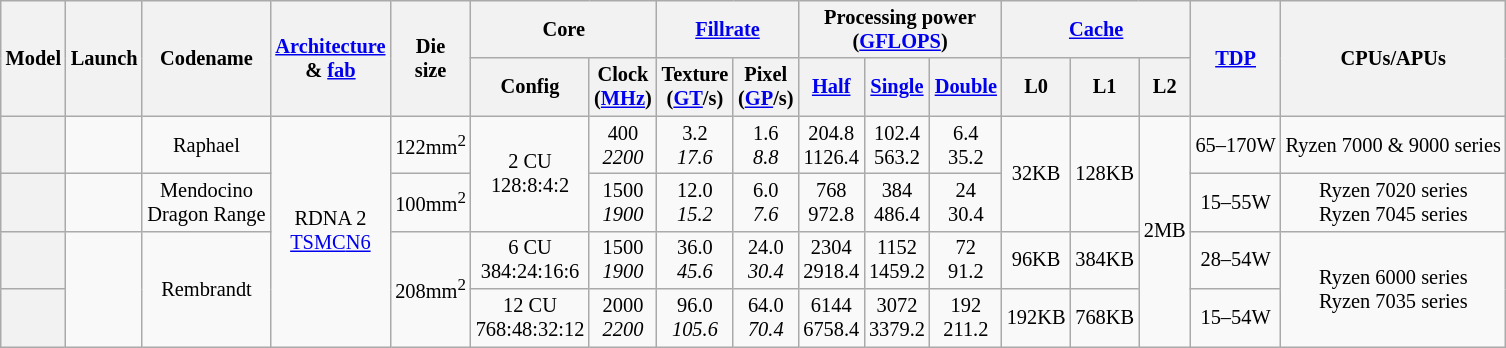<table class="wikitable" style="text-align: center; font-size: 85%;">
<tr>
<th rowspan="2">Model</th>
<th rowspan="2">Launch</th>
<th rowspan="2">Codename</th>
<th rowspan="2"><a href='#'>Architecture</a> <br> & <a href='#'>fab</a></th>
<th rowspan="2">Die<br>size</th>
<th colspan="2">Core</th>
<th colspan="2"><a href='#'>Fillrate</a></th>
<th colspan="3">Processing power<br>(<a href='#'>GFLOPS</a>)</th>
<th colspan="3"><a href='#'>Cache</a></th>
<th rowspan="2"><a href='#'>TDP</a></th>
<th rowspan="2">CPUs/APUs</th>
</tr>
<tr>
<th>Config</th>
<th>Clock <br> (<a href='#'>MHz</a>)</th>
<th>Texture <br> (<a href='#'>GT</a>/s)</th>
<th>Pixel <br> (<a href='#'>GP</a>/s)</th>
<th><a href='#'>Half</a></th>
<th><a href='#'>Single</a></th>
<th><a href='#'>Double</a></th>
<th>L0</th>
<th>L1</th>
<th>L2</th>
</tr>
<tr>
<th style="text-align:left;"></th>
<td></td>
<td>Raphael</td>
<td rowspan="4">RDNA 2 <br> <a href='#'>TSMC</a><a href='#'>N6</a></td>
<td>122mm<sup>2</sup></td>
<td rowspan="2">2 CU <br> 128:8:4:2</td>
<td>400 <br> <em>2200</em></td>
<td>3.2 <br> <em>17.6</em></td>
<td>1.6 <br> <em>8.8</em></td>
<td>204.8 <br> 1126.4</td>
<td>102.4 <br> 563.2</td>
<td>6.4<br> 35.2</td>
<td rowspan="2">32KB</td>
<td rowspan="2">128KB</td>
<td rowspan="4">2MB</td>
<td>65–170W</td>
<td>Ryzen 7000 & 9000 series</td>
</tr>
<tr>
<th style="text-align:left;"></th>
<td></td>
<td>Mendocino <br> Dragon Range</td>
<td>100mm<sup>2</sup></td>
<td>1500 <br> <em>1900</em></td>
<td>12.0 <br> <em>15.2</em></td>
<td>6.0 <br> <em>7.6</em></td>
<td>768 <br> 972.8</td>
<td>384 <br> 486.4</td>
<td>24 <br> 30.4</td>
<td>15–55W</td>
<td>Ryzen 7020 series <br> Ryzen 7045 series</td>
</tr>
<tr>
<th style="text-align:left;"></th>
<td rowspan="2"></td>
<td rowspan="2">Rembrandt</td>
<td rowspan="2">208mm<sup>2</sup></td>
<td>6 CU <br> 384:24:16:6</td>
<td>1500 <br> <em>1900</em></td>
<td>36.0 <br> <em>45.6</em></td>
<td>24.0 <br> <em>30.4</em></td>
<td>2304 <br> 2918.4</td>
<td>1152 <br> 1459.2</td>
<td>72 <br> 91.2</td>
<td>96KB</td>
<td>384KB</td>
<td>28–54W</td>
<td rowspan="2">Ryzen 6000 series <br> Ryzen 7035 series</td>
</tr>
<tr>
<th style="text-align:left;"></th>
<td>12 CU <br> 768:48:32:12</td>
<td>2000 <br> <em>2200</em></td>
<td>96.0 <br> <em>105.6</em></td>
<td>64.0 <br> <em>70.4</em></td>
<td>6144 <br> 6758.4</td>
<td>3072 <br> 3379.2</td>
<td>192 <br> 211.2</td>
<td>192KB</td>
<td>768KB</td>
<td>15–54W</td>
</tr>
</table>
